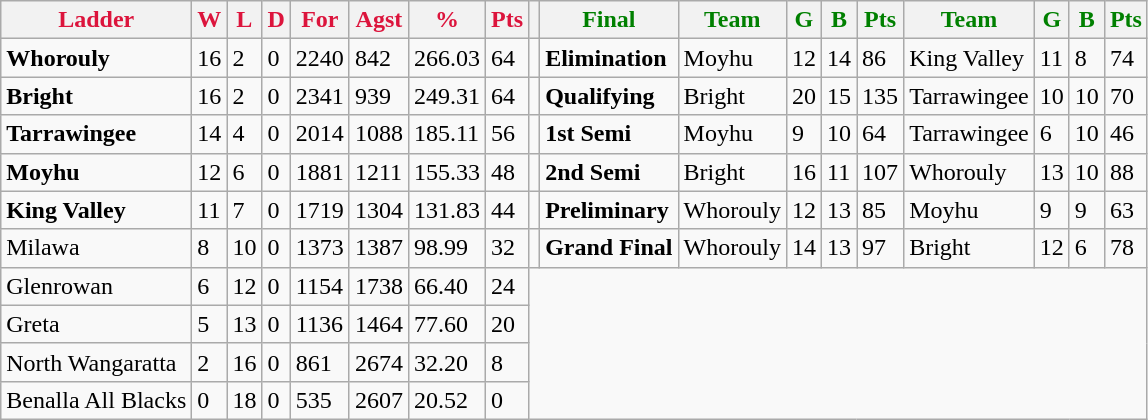<table class="wikitable">
<tr>
<th style="color:crimson">Ladder</th>
<th style="color:crimson">W</th>
<th style="color:crimson">L</th>
<th style="color:crimson">D</th>
<th style="color:crimson">For</th>
<th style="color:crimson">Agst</th>
<th style="color:crimson">%</th>
<th style="color:crimson">Pts</th>
<th></th>
<th style="color:green">Final</th>
<th style="color:green">Team</th>
<th style="color:green">G</th>
<th style="color:green">B</th>
<th style="color:green">Pts</th>
<th style="color:green">Team</th>
<th style="color:green">G</th>
<th style="color:green">B</th>
<th style="color:green">Pts</th>
</tr>
<tr>
<td><strong>Whorouly</strong></td>
<td>16</td>
<td>2</td>
<td>0</td>
<td>2240</td>
<td>842</td>
<td>266.03</td>
<td>64</td>
<td></td>
<td><strong>Elimination</strong></td>
<td>Moyhu</td>
<td>12</td>
<td>14</td>
<td>86</td>
<td>King Valley</td>
<td>11</td>
<td>8</td>
<td>74</td>
</tr>
<tr>
<td><strong>Bright</strong></td>
<td>16</td>
<td>2</td>
<td>0</td>
<td>2341</td>
<td>939</td>
<td>249.31</td>
<td>64</td>
<td></td>
<td><strong>Qualifying</strong></td>
<td>Bright</td>
<td>20</td>
<td>15</td>
<td>135</td>
<td>Tarrawingee</td>
<td>10</td>
<td>10</td>
<td>70</td>
</tr>
<tr>
<td><strong>Tarrawingee</strong></td>
<td>14</td>
<td>4</td>
<td>0</td>
<td>2014</td>
<td>1088</td>
<td>185.11</td>
<td>56</td>
<td></td>
<td><strong>1st Semi</strong></td>
<td>Moyhu</td>
<td>9</td>
<td>10</td>
<td>64</td>
<td>Tarrawingee</td>
<td>6</td>
<td>10</td>
<td>46</td>
</tr>
<tr>
<td><strong>Moyhu</strong></td>
<td>12</td>
<td>6</td>
<td>0</td>
<td>1881</td>
<td>1211</td>
<td>155.33</td>
<td>48</td>
<td></td>
<td><strong>2nd Semi</strong></td>
<td>Bright</td>
<td>16</td>
<td>11</td>
<td>107</td>
<td>Whorouly</td>
<td>13</td>
<td>10</td>
<td>88</td>
</tr>
<tr>
<td><strong>King Valley</strong></td>
<td>11</td>
<td>7</td>
<td>0</td>
<td>1719</td>
<td>1304</td>
<td>131.83</td>
<td>44</td>
<td></td>
<td><strong>Preliminary</strong></td>
<td>Whorouly</td>
<td>12</td>
<td>13</td>
<td>85</td>
<td>Moyhu</td>
<td>9</td>
<td>9</td>
<td>63</td>
</tr>
<tr>
<td>Milawa</td>
<td>8</td>
<td>10</td>
<td>0</td>
<td>1373</td>
<td>1387</td>
<td>98.99</td>
<td>32</td>
<td></td>
<td><strong>Grand Final</strong></td>
<td>Whorouly</td>
<td>14</td>
<td>13</td>
<td>97</td>
<td>Bright</td>
<td>12</td>
<td>6</td>
<td>78</td>
</tr>
<tr>
<td>Glenrowan</td>
<td>6</td>
<td>12</td>
<td>0</td>
<td>1154</td>
<td>1738</td>
<td>66.40</td>
<td>24</td>
</tr>
<tr>
<td>Greta</td>
<td>5</td>
<td>13</td>
<td>0</td>
<td>1136</td>
<td>1464</td>
<td>77.60</td>
<td>20</td>
</tr>
<tr>
<td>North Wangaratta</td>
<td>2</td>
<td>16</td>
<td>0</td>
<td>861</td>
<td>2674</td>
<td>32.20</td>
<td>8</td>
</tr>
<tr>
<td>Benalla All Blacks</td>
<td>0</td>
<td>18</td>
<td>0</td>
<td>535</td>
<td>2607</td>
<td>20.52</td>
<td>0</td>
</tr>
</table>
